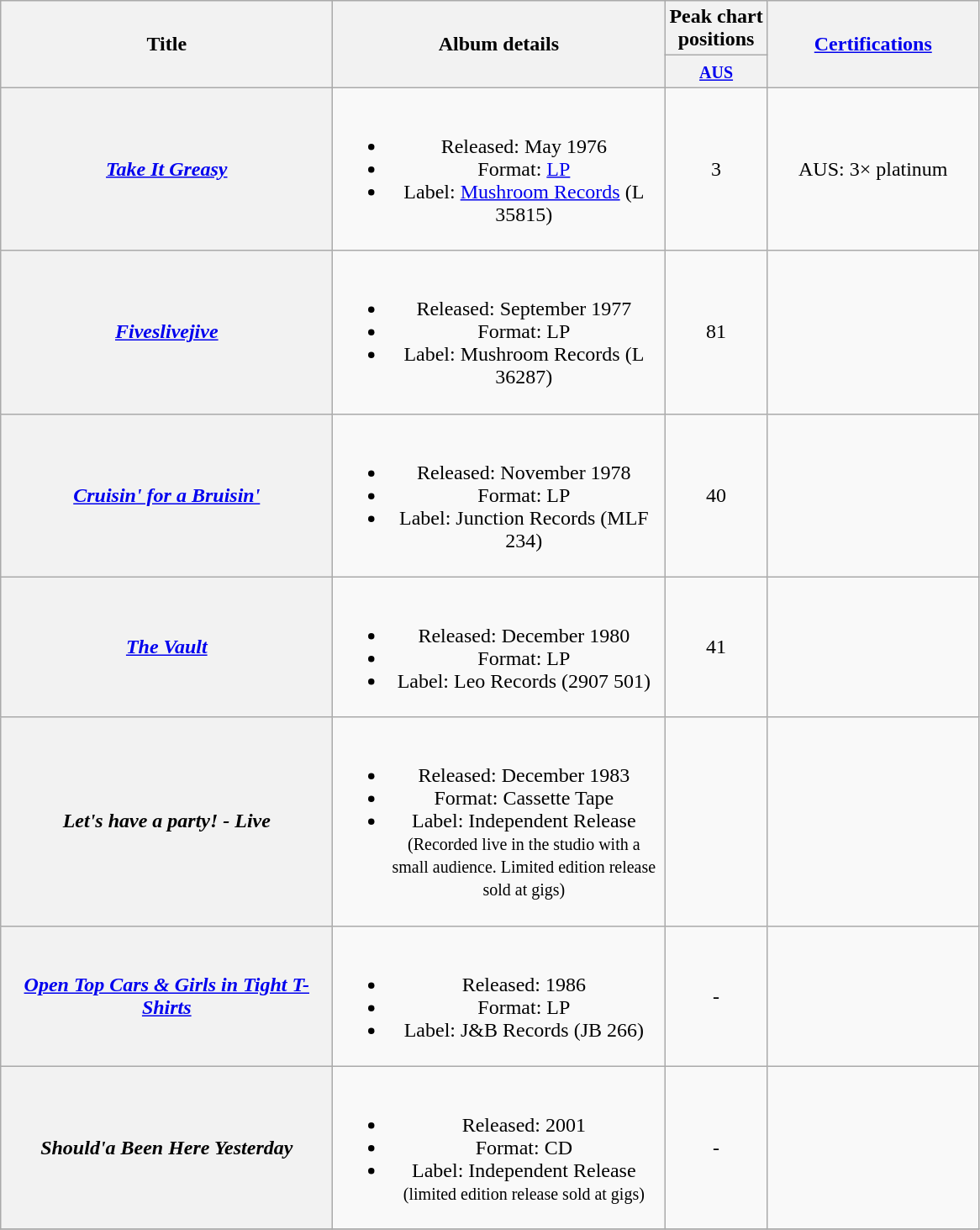<table class="wikitable plainrowheaders" style="text-align:center;" border="1">
<tr>
<th scope="col" rowspan="2" style="width:16em;">Title</th>
<th scope="col" rowspan="2" style="width:16em;">Album details</th>
<th scope="col" colspan="1">Peak chart<br>positions</th>
<th scope="col" rowspan="2" style="width:10em;"><a href='#'>Certifications</a></th>
</tr>
<tr>
<th scope="col" style="text-align:center;"><small><a href='#'>AUS</a><br></small></th>
</tr>
<tr>
<th scope="row"><em><a href='#'>Take It Greasy</a></em></th>
<td><br><ul><li>Released: May 1976</li><li>Format: <a href='#'>LP</a></li><li>Label: <a href='#'>Mushroom Records</a> (L 35815)</li></ul></td>
<td align="center">3</td>
<td align="center">AUS: 3× platinum</td>
</tr>
<tr>
<th scope="row"><em><a href='#'>Fiveslivejive</a></em></th>
<td><br><ul><li>Released: September 1977</li><li>Format: LP</li><li>Label: Mushroom Records (L 36287)</li></ul></td>
<td align="center">81</td>
<td></td>
</tr>
<tr>
<th scope="row"><em><a href='#'>Cruisin' for a Bruisin'</a></em></th>
<td><br><ul><li>Released: November 1978</li><li>Format: LP</li><li>Label: Junction Records (MLF 234)</li></ul></td>
<td align="center">40</td>
<td></td>
</tr>
<tr>
<th scope="row"><em><a href='#'>The Vault</a></em></th>
<td><br><ul><li>Released: December 1980</li><li>Format: LP</li><li>Label: Leo Records (2907 501)</li></ul></td>
<td align="center">41</td>
<td></td>
</tr>
<tr>
<th scope="row"><em>Let's have a party! - Live</em></th>
<td><br><ul><li>Released: December 1983</li><li>Format: Cassette Tape</li><li>Label: Independent Release <br> <small>(Recorded live in the studio with a small audience. Limited edition release sold at gigs)</small></li></ul></td>
<td align="center"></td>
<td></td>
</tr>
<tr>
<th scope="row"><em><a href='#'>Open Top Cars & Girls in Tight T-Shirts</a></em></th>
<td><br><ul><li>Released: 1986</li><li>Format: LP</li><li>Label: J&B Records (JB 266)</li></ul></td>
<td align="center">-</td>
<td></td>
</tr>
<tr>
<th scope="row"><em>Should'a Been Here Yesterday</em></th>
<td><br><ul><li>Released: 2001</li><li>Format: CD</li><li>Label: Independent Release <br> <small>(limited edition release sold at gigs)</small></li></ul></td>
<td align="center">-</td>
<td></td>
</tr>
<tr>
</tr>
</table>
